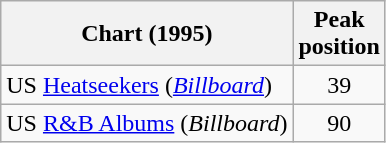<table Class = "wikitable sortable">
<tr>
<th>Chart (1995)</th>
<th>Peak<br>position</th>
</tr>
<tr>
<td>US <a href='#'>Heatseekers</a> (<em><a href='#'>Billboard</a></em>)</td>
<td align=center>39</td>
</tr>
<tr>
<td>US <a href='#'>R&B Albums</a> (<em>Billboard</em>)</td>
<td align=center>90</td>
</tr>
</table>
